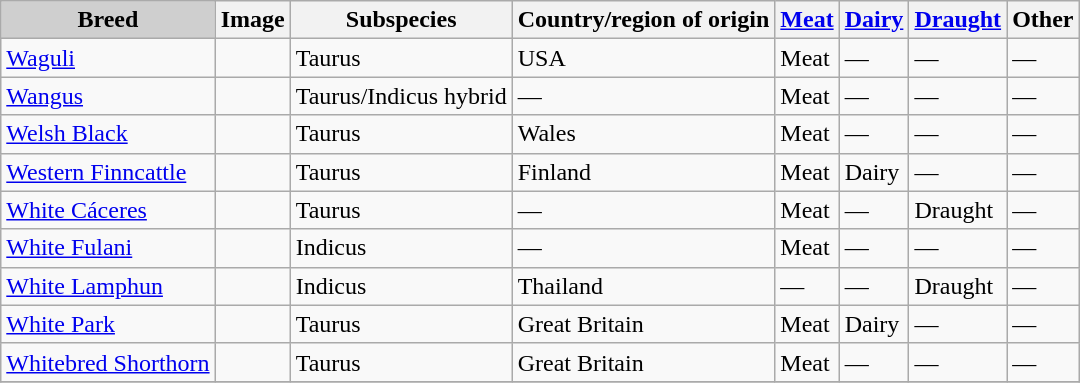<table class="wikitable sortable">
<tr>
<th style="background-color:#cfcfcf;">Breed</th>
<th>Image</th>
<th>Subspecies</th>
<th>Country/region of origin</th>
<th><a href='#'>Meat</a></th>
<th><a href='#'>Dairy</a></th>
<th><a href='#'>Draught</a></th>
<th>Other</th>
</tr>
<tr>
<td><a href='#'>Waguli</a></td>
<td></td>
<td>Taurus</td>
<td>USA</td>
<td>Meat</td>
<td>—</td>
<td>—</td>
<td>—</td>
</tr>
<tr>
<td><a href='#'>Wangus</a></td>
<td></td>
<td>Taurus/Indicus hybrid</td>
<td>—</td>
<td>Meat</td>
<td>—</td>
<td>—</td>
<td>—</td>
</tr>
<tr>
<td><a href='#'>Welsh Black</a></td>
<td></td>
<td>Taurus</td>
<td>Wales</td>
<td>Meat</td>
<td>—</td>
<td>—</td>
<td>—</td>
</tr>
<tr>
<td><a href='#'>Western Finncattle</a></td>
<td></td>
<td>Taurus</td>
<td>Finland</td>
<td>Meat</td>
<td>Dairy</td>
<td>—</td>
<td>—</td>
</tr>
<tr>
<td><a href='#'>White Cáceres</a></td>
<td></td>
<td>Taurus</td>
<td>—</td>
<td>Meat</td>
<td>—</td>
<td>Draught</td>
<td>—</td>
</tr>
<tr>
<td><a href='#'>White Fulani</a></td>
<td></td>
<td>Indicus</td>
<td>—</td>
<td>Meat</td>
<td>—</td>
<td>—</td>
<td>—</td>
</tr>
<tr>
<td><a href='#'>White Lamphun</a></td>
<td></td>
<td>Indicus</td>
<td>Thailand</td>
<td>—</td>
<td>—</td>
<td>Draught</td>
<td>—</td>
</tr>
<tr>
<td><a href='#'>White Park</a></td>
<td></td>
<td>Taurus</td>
<td>Great Britain</td>
<td>Meat</td>
<td>Dairy</td>
<td>—</td>
<td>—</td>
</tr>
<tr>
<td><a href='#'>Whitebred Shorthorn</a></td>
<td></td>
<td>Taurus</td>
<td>Great Britain</td>
<td>Meat</td>
<td>—</td>
<td>—</td>
<td>—</td>
</tr>
<tr class="sortbottom">
</tr>
</table>
